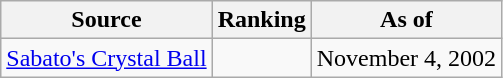<table class="wikitable">
<tr>
<th>Source</th>
<th>Ranking</th>
<th>As of</th>
</tr>
<tr>
<td><a href='#'>Sabato's Crystal Ball</a></td>
<td></td>
<td>November 4, 2002</td>
</tr>
</table>
